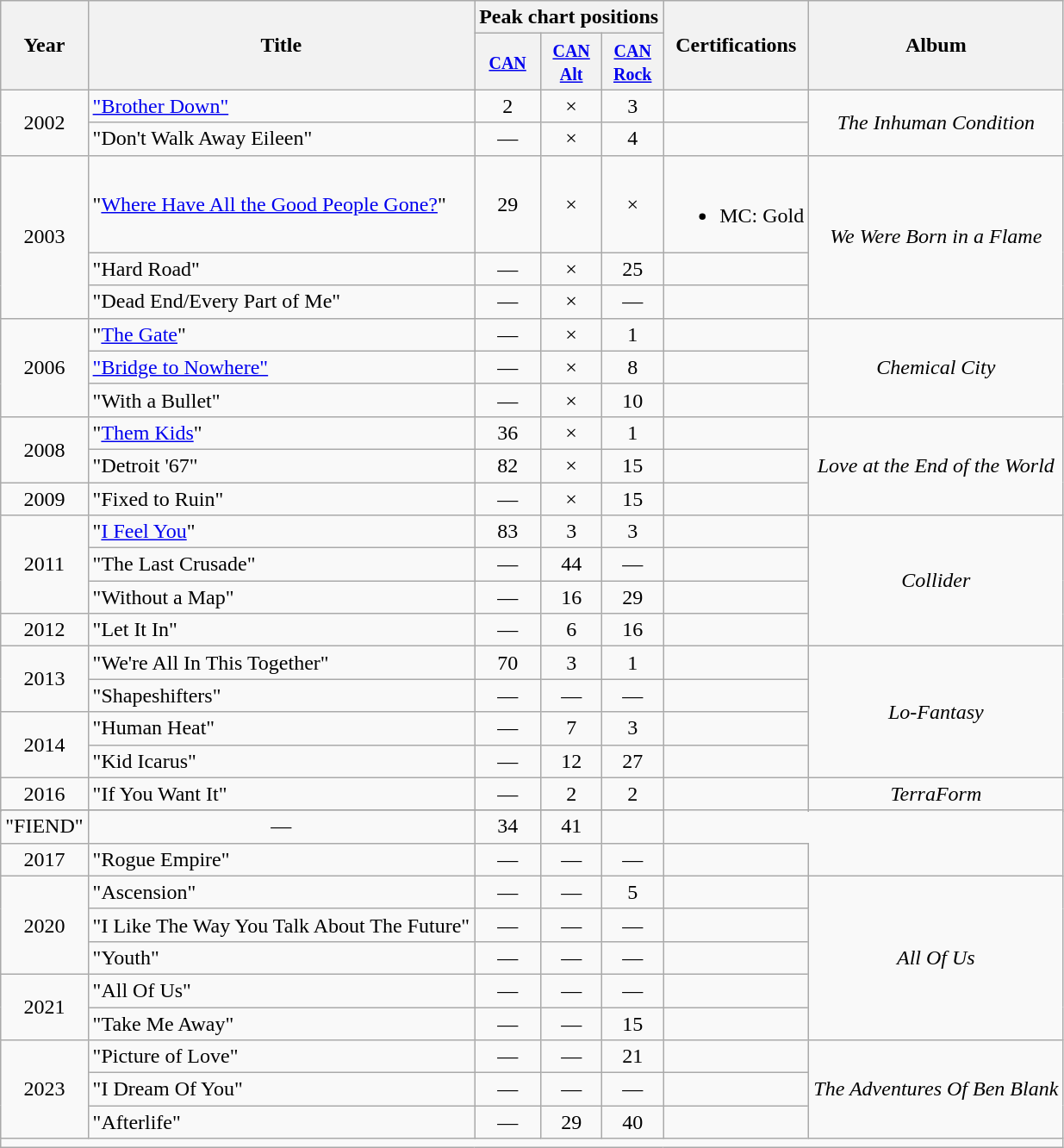<table class="wikitable">
<tr>
<th rowspan=2>Year</th>
<th rowspan=2>Title</th>
<th colspan="3">Peak chart positions</th>
<th rowspan=2>Certifications</th>
<th rowspan=2>Album</th>
</tr>
<tr>
<th><small><a href='#'>CAN</a></small><br></th>
<th width="40"><small><a href='#'>CAN<br>Alt</a><br></small></th>
<th width="40"><small><a href='#'>CAN<br>Rock</a><br></small></th>
</tr>
<tr>
<td rowspan=2 align=center>2002</td>
<td><a href='#'>"Brother Down"</a></td>
<td align=center>2</td>
<td align=center>×</td>
<td align=center>3</td>
<td></td>
<td rowspan=2  align=center><em>The Inhuman Condition</em></td>
</tr>
<tr>
<td>"Don't Walk Away Eileen"</td>
<td align=center>—</td>
<td align=center>×</td>
<td align=center>4</td>
<td></td>
</tr>
<tr>
<td rowspan=3 align=center>2003</td>
<td>"<a href='#'>Where Have All the Good People Gone?</a>"</td>
<td align=center>29</td>
<td align=center>×</td>
<td align=center>×</td>
<td><br><ul><li>MC: Gold</li></ul></td>
<td rowspan=3  align=center><em>We Were Born in a Flame</em></td>
</tr>
<tr>
<td>"Hard Road"</td>
<td align=center>—</td>
<td align=center>×</td>
<td align=center>25</td>
<td></td>
</tr>
<tr>
<td>"Dead End/Every Part of Me"</td>
<td align=center>—</td>
<td align=center>×</td>
<td align=center>—</td>
<td></td>
</tr>
<tr>
<td rowspan=3 align=center>2006</td>
<td>"<a href='#'>The Gate</a>"</td>
<td align=center>—</td>
<td align=center>×</td>
<td align=center>1</td>
<td></td>
<td rowspan=3  align=center><em>Chemical City</em></td>
</tr>
<tr>
<td><a href='#'>"Bridge to Nowhere"</a></td>
<td align=center>—</td>
<td align=center>×</td>
<td align=center>8</td>
<td></td>
</tr>
<tr>
<td>"With a Bullet"</td>
<td align=center>—</td>
<td align=center>×</td>
<td align=center>10</td>
<td></td>
</tr>
<tr>
<td rowspan=2 align=center>2008</td>
<td>"<a href='#'>Them Kids</a>"</td>
<td align=center>36</td>
<td align=center>×</td>
<td align=center>1</td>
<td></td>
<td rowspan=3  align=center><em>Love at the End of the World</em></td>
</tr>
<tr>
<td>"Detroit '67"</td>
<td align=center>82</td>
<td align=center>×</td>
<td align=center>15</td>
<td></td>
</tr>
<tr>
<td rowspan=1 align=center>2009</td>
<td>"Fixed to Ruin"</td>
<td align=center>—</td>
<td align=center>×</td>
<td align=center>15</td>
<td></td>
</tr>
<tr>
<td rowspan=3 align=center>2011</td>
<td>"<a href='#'>I Feel You</a>"</td>
<td align=center>83</td>
<td align=center>3</td>
<td align=center>3</td>
<td></td>
<td rowspan=4  align=center><em>Collider</em></td>
</tr>
<tr>
<td>"The Last Crusade"</td>
<td align=center>—</td>
<td align=center>44</td>
<td align=center>—</td>
<td></td>
</tr>
<tr>
<td>"Without a Map"</td>
<td align=center>—</td>
<td align=center>16</td>
<td align=center>29</td>
<td></td>
</tr>
<tr>
<td rowspan=1 align=center>2012</td>
<td>"Let It In"</td>
<td align=center>—</td>
<td align=center>6</td>
<td align=center>16</td>
<td></td>
</tr>
<tr>
<td rowspan=2 align=center>2013</td>
<td>"We're All In This Together"</td>
<td align=center>70</td>
<td align=center>3</td>
<td align=center>1</td>
<td></td>
<td rowspan=4 align=center><em>Lo-Fantasy</em></td>
</tr>
<tr>
<td>"Shapeshifters"</td>
<td align=center>—</td>
<td align=center>—</td>
<td align=center>—</td>
<td></td>
</tr>
<tr>
<td rowspan=2 align=center>2014</td>
<td>"Human Heat"</td>
<td align=center>—</td>
<td align=center>7</td>
<td align=center>3</td>
<td></td>
</tr>
<tr>
<td>"Kid Icarus"</td>
<td align=center>—</td>
<td align=center>12</td>
<td align=center>27</td>
<td></td>
</tr>
<tr>
<td rowspan=2 align=center>2016</td>
<td>"If You Want It"</td>
<td align=center>—</td>
<td align=center>2</td>
<td align=center>2</td>
<td></td>
<td rowspan=3 align=center><em>TerraForm</em></td>
</tr>
<tr>
</tr>
<tr>
</tr>
<tr>
</tr>
<tr>
<td>"FIEND"</td>
<td align=center>—</td>
<td align=center>34</td>
<td align=center>41</td>
<td></td>
</tr>
<tr>
<td rowspan=1 align=center>2017</td>
<td>"Rogue Empire"</td>
<td align=center>—</td>
<td align=center>—</td>
<td align=center>—</td>
<td></td>
</tr>
<tr>
<td rowspan=3 align=center>2020</td>
<td>"Ascension"</td>
<td align=center>—</td>
<td align=center>—</td>
<td align=center>5</td>
<td></td>
<td rowspan=5 align=center><em>All Of Us</em></td>
</tr>
<tr>
<td>"I Like The Way You Talk About The Future"</td>
<td align=center>—</td>
<td align=center>—</td>
<td align=center>—</td>
<td></td>
</tr>
<tr>
<td>"Youth"</td>
<td align=center>—</td>
<td align=center>—</td>
<td align=center>—</td>
<td></td>
</tr>
<tr>
<td rowspan=2 align=center>2021</td>
<td>"All Of Us"</td>
<td align=center>—</td>
<td align=center>—</td>
<td align=center>—</td>
<td></td>
</tr>
<tr>
<td>"Take Me Away"</td>
<td align=center>—</td>
<td align=center>—</td>
<td align=center>15</td>
<td></td>
</tr>
<tr>
<td rowspan=3 align=center>2023</td>
<td>"Picture of Love"</td>
<td align=center>—</td>
<td align=center>—</td>
<td align=center>21</td>
<td></td>
<td rowspan=3 align=center><em>The Adventures Of Ben Blank</em></td>
</tr>
<tr>
<td>"I Dream Of You"</td>
<td align=center>—</td>
<td align=center>—</td>
<td align=center>—</td>
<td></td>
</tr>
<tr>
<td>"Afterlife"</td>
<td align=center>—</td>
<td align=center>29</td>
<td align=center>40</td>
</tr>
<tr>
<td colspan="7" style="font-size:90%"></td>
</tr>
</table>
